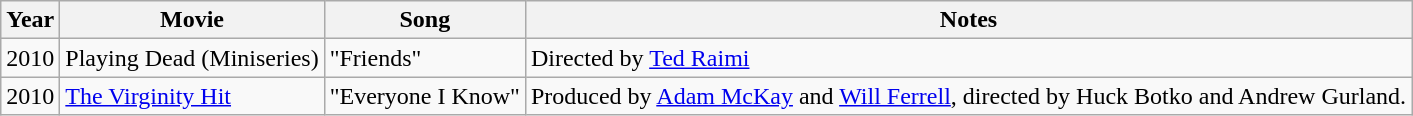<table class="wikitable">
<tr>
<th>Year</th>
<th>Movie</th>
<th>Song</th>
<th>Notes</th>
</tr>
<tr>
<td>2010</td>
<td>Playing Dead (Miniseries) </td>
<td>"Friends"</td>
<td>Directed by <a href='#'>Ted Raimi</a></td>
</tr>
<tr>
<td>2010</td>
<td><a href='#'>The Virginity Hit</a></td>
<td>"Everyone I Know"</td>
<td>Produced by <a href='#'>Adam McKay</a> and <a href='#'>Will Ferrell</a>, directed by Huck Botko and Andrew Gurland.</td>
</tr>
</table>
